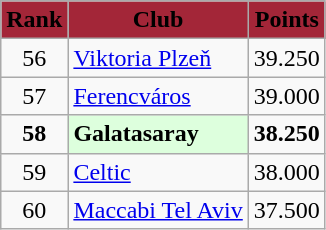<table class="wikitable" style="text-align: center;">
<tr>
<th style="background:#a32638; text-align:center;"><span>Rank</span></th>
<th style="background:#a32638; text-align:center;"><span>Club</span></th>
<th style="background:#a32638; text-align:center;"><span>Points</span></th>
</tr>
<tr>
<td>56</td>
<td align="left"> <a href='#'>Viktoria Plzeň</a></td>
<td>39.250</td>
</tr>
<tr>
<td>57</td>
<td align="left"> <a href='#'>Ferencváros</a></td>
<td>39.000</td>
</tr>
<tr>
<td><strong>58</strong></td>
<td bgcolor="#ddffdd" align="left"> <strong>Galatasaray</strong></td>
<td><strong>38.250</strong></td>
</tr>
<tr>
<td>59</td>
<td align="left"> <a href='#'>Celtic</a></td>
<td>38.000</td>
</tr>
<tr>
<td>60</td>
<td align="left"> <a href='#'>Maccabi Tel Aviv</a></td>
<td>37.500</td>
</tr>
</table>
